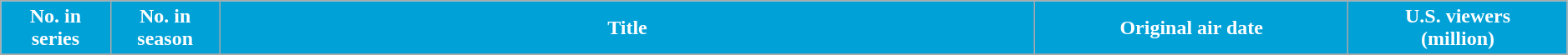<table class="wikitable plainrowheaders" style="width:99%;">
<tr>
<th scope="col" style="background-color: #00A1D7; color: #FFFFFF;" width=7%>No. in<br>series</th>
<th scope="col" style="background-color: #00A1D7; color: #FFFFFF;" width=7%>No. in<br>season</th>
<th scope="col" style="background-color: #00A1D7; color: #FFFFFF;">Title</th>
<th scope="col" style="background-color: #00A1D7; color: #FFFFFF;" width=20%>Original air date</th>
<th scope="col" style="background-color: #00A1D7; color: #FFFFFF;" width=14%>U.S. viewers<br>(million)</th>
</tr>
<tr>
</tr>
</table>
